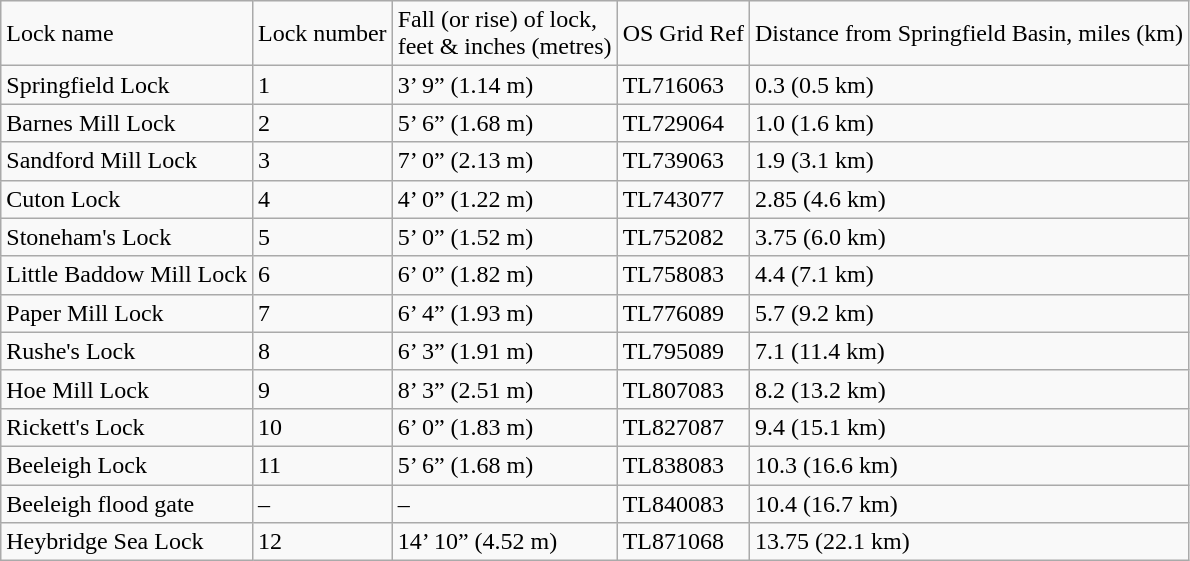<table class="wikitable">
<tr>
<td>Lock name</td>
<td>Lock number</td>
<td>Fall (or rise) of lock,<br>feet & inches (metres)</td>
<td>OS Grid Ref</td>
<td>Distance from Springfield Basin, miles (km)</td>
</tr>
<tr>
<td>Springfield Lock</td>
<td>1</td>
<td>3’ 9” (1.14 m)</td>
<td>TL716063</td>
<td>0.3 (0.5 km)</td>
</tr>
<tr>
<td>Barnes Mill Lock</td>
<td>2</td>
<td>5’ 6” (1.68 m)</td>
<td>TL729064</td>
<td>1.0 (1.6 km)</td>
</tr>
<tr>
<td>Sandford Mill Lock</td>
<td>3</td>
<td>7’ 0” (2.13 m)</td>
<td>TL739063</td>
<td>1.9 (3.1 km)</td>
</tr>
<tr>
<td>Cuton Lock</td>
<td>4</td>
<td>4’ 0” (1.22 m)</td>
<td>TL743077</td>
<td>2.85 (4.6 km)</td>
</tr>
<tr>
<td>Stoneham's Lock</td>
<td>5</td>
<td>5’ 0” (1.52 m)</td>
<td>TL752082</td>
<td>3.75 (6.0 km)</td>
</tr>
<tr>
<td>Little Baddow Mill Lock</td>
<td>6</td>
<td>6’ 0” (1.82 m)</td>
<td>TL758083</td>
<td>4.4 (7.1 km)</td>
</tr>
<tr>
<td>Paper Mill Lock</td>
<td>7</td>
<td>6’ 4” (1.93 m)</td>
<td>TL776089</td>
<td>5.7 (9.2 km)</td>
</tr>
<tr>
<td>Rushe's Lock</td>
<td>8</td>
<td>6’ 3” (1.91 m)</td>
<td>TL795089</td>
<td>7.1 (11.4 km)</td>
</tr>
<tr>
<td>Hoe Mill Lock</td>
<td>9</td>
<td>8’ 3” (2.51 m)</td>
<td>TL807083</td>
<td>8.2 (13.2 km)</td>
</tr>
<tr>
<td>Rickett's Lock</td>
<td>10</td>
<td>6’ 0” (1.83 m)</td>
<td>TL827087</td>
<td>9.4 (15.1 km)</td>
</tr>
<tr>
<td>Beeleigh Lock</td>
<td>11</td>
<td>5’ 6” (1.68 m)</td>
<td>TL838083</td>
<td>10.3 (16.6 km)</td>
</tr>
<tr>
<td>Beeleigh flood gate</td>
<td>–</td>
<td>–</td>
<td>TL840083</td>
<td>10.4 (16.7 km)</td>
</tr>
<tr>
<td>Heybridge Sea Lock</td>
<td>12</td>
<td>14’ 10” (4.52 m)</td>
<td>TL871068</td>
<td>13.75 (22.1 km)</td>
</tr>
</table>
